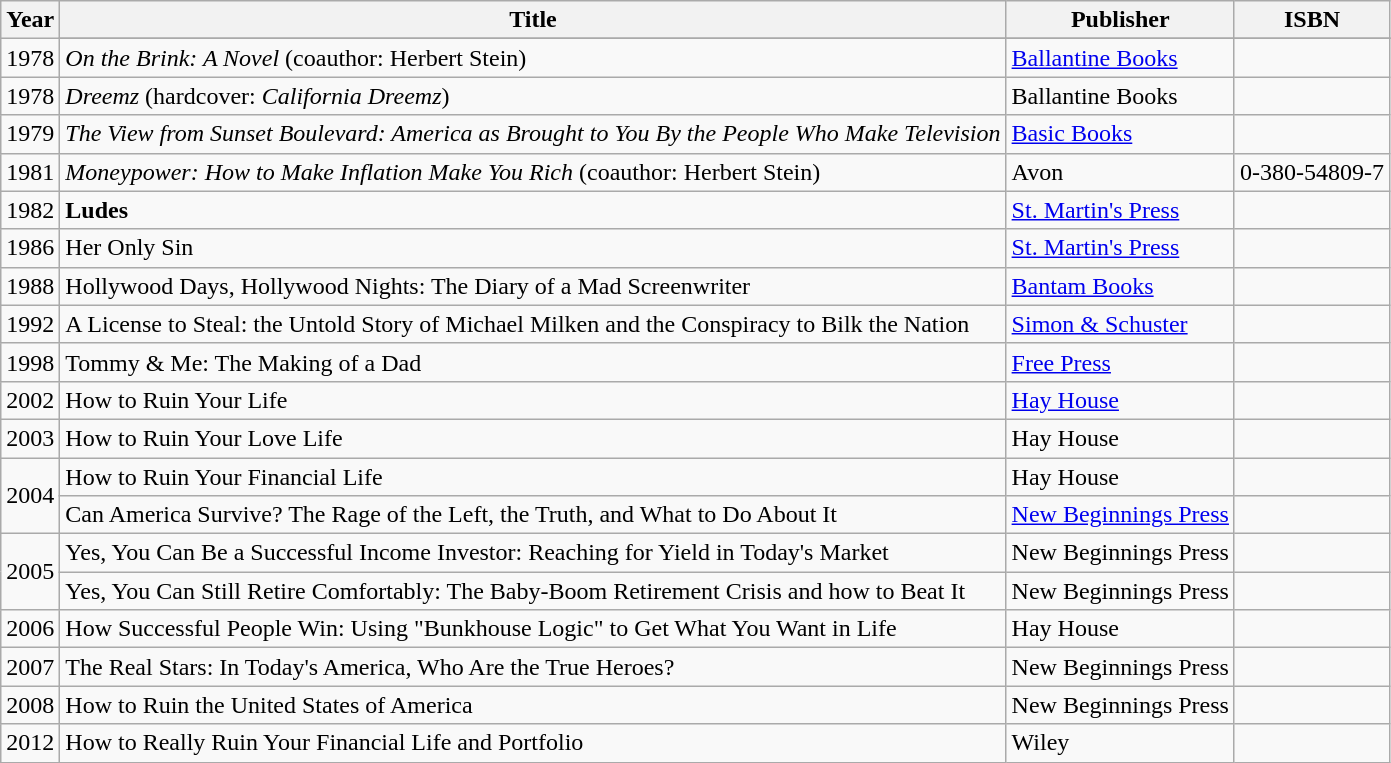<table class="wikitable">
<tr>
<th>Year</th>
<th>Title</th>
<th>Publisher</th>
<th>ISBN</th>
</tr>
<tr>
<td rowspan="2">1978</td>
</tr>
<tr>
<td><em>On the Brink: A Novel</em> (coauthor: Herbert Stein)</td>
<td><a href='#'>Ballantine Books</a></td>
<td></td>
</tr>
<tr>
<td>1978</td>
<td><em>Dreemz</em> (hardcover: <em>California Dreemz</em>)</td>
<td>Ballantine Books</td>
<td></td>
</tr>
<tr>
<td>1979</td>
<td><em>The View from Sunset Boulevard: America as Brought to You By the People Who Make Television</em></td>
<td><a href='#'>Basic Books</a></td>
<td></td>
</tr>
<tr>
<td>1981</td>
<td><em>Moneypower: How to Make Inflation Make You Rich</em> (coauthor: Herbert Stein)</td>
<td>Avon</td>
<td>0-380-54809-7</td>
</tr>
<tr>
<td>1982</td>
<td><strong>Ludes<em></td>
<td><a href='#'>St. Martin's Press</a></td>
<td></td>
</tr>
<tr>
<td>1986</td>
<td></em>Her Only Sin<em></td>
<td><a href='#'>St. Martin's Press</a></td>
<td></td>
</tr>
<tr>
<td>1988</td>
<td></em>Hollywood Days, Hollywood Nights: The Diary of a Mad Screenwriter<em></td>
<td><a href='#'>Bantam Books</a></td>
<td></td>
</tr>
<tr>
<td>1992</td>
<td></em>A License to Steal: the Untold Story of Michael Milken and the Conspiracy to Bilk the Nation<em></td>
<td><a href='#'>Simon & Schuster</a></td>
<td></td>
</tr>
<tr>
<td>1998</td>
<td></em>Tommy & Me: The Making of a Dad<em></td>
<td><a href='#'>Free Press</a></td>
<td></td>
</tr>
<tr>
<td>2002</td>
<td></em>How to Ruin Your Life<em></td>
<td><a href='#'>Hay House</a></td>
<td></td>
</tr>
<tr>
<td>2003</td>
<td></em>How to Ruin Your Love Life<em></td>
<td>Hay House</td>
<td></td>
</tr>
<tr>
<td rowspan="2">2004</td>
<td></em>How to Ruin Your Financial Life<em></td>
<td>Hay House</td>
<td></td>
</tr>
<tr>
<td></em>Can America Survive? The Rage of the Left, the Truth, and What to Do About It<em></td>
<td><a href='#'>New Beginnings Press</a></td>
<td></td>
</tr>
<tr>
<td rowspan="2">2005</td>
<td></em>Yes, You Can Be a Successful Income Investor: Reaching for Yield in Today's Market<em></td>
<td>New Beginnings Press</td>
<td></td>
</tr>
<tr>
<td></em>Yes, You Can Still Retire Comfortably: The Baby-Boom Retirement Crisis and how to Beat It<em></td>
<td>New Beginnings Press</td>
<td></td>
</tr>
<tr>
<td>2006</td>
<td></em>How Successful People Win: Using "Bunkhouse Logic" to Get What You Want in Life<em></td>
<td>Hay House</td>
<td></td>
</tr>
<tr>
<td>2007</td>
<td></em>The Real Stars: In Today's America, Who Are the True Heroes?<em></td>
<td>New Beginnings Press</td>
<td></td>
</tr>
<tr>
<td>2008</td>
<td></em>How to Ruin the United States of America<em></td>
<td>New Beginnings Press</td>
<td></td>
</tr>
<tr>
<td>2012</td>
<td></em>How to Really Ruin Your Financial Life and Portfolio<em></td>
<td>Wiley</td>
<td></td>
</tr>
</table>
